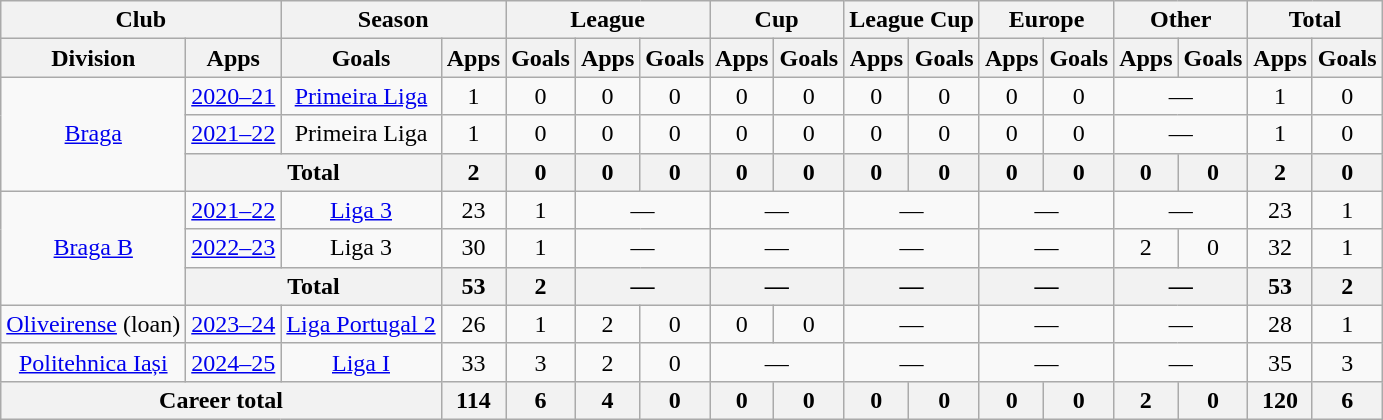<table class="wikitable" style="text-align:center">
<tr>
<th colspan="2">Club</th>
<th colspan="2">Season</th>
<th colspan="3">League</th>
<th colspan="2">Cup</th>
<th colspan="2">League Cup</th>
<th colspan="2">Europe</th>
<th colspan="2">Other</th>
<th colspan="2">Total</th>
</tr>
<tr>
<th>Division</th>
<th>Apps</th>
<th>Goals</th>
<th>Apps</th>
<th>Goals</th>
<th>Apps</th>
<th>Goals</th>
<th>Apps</th>
<th>Goals</th>
<th>Apps</th>
<th>Goals</th>
<th>Apps</th>
<th>Goals</th>
<th>Apps</th>
<th>Goals</th>
<th>Apps</th>
<th>Goals</th>
</tr>
<tr>
<td rowspan="3"><a href='#'>Braga</a></td>
<td><a href='#'>2020–21</a></td>
<td><a href='#'>Primeira Liga</a></td>
<td>1</td>
<td>0</td>
<td>0</td>
<td>0</td>
<td>0</td>
<td>0</td>
<td>0</td>
<td>0</td>
<td>0</td>
<td>0</td>
<td colspan="2">—</td>
<td>1</td>
<td>0</td>
</tr>
<tr>
<td><a href='#'>2021–22</a></td>
<td>Primeira Liga</td>
<td>1</td>
<td>0</td>
<td>0</td>
<td>0</td>
<td>0</td>
<td>0</td>
<td>0</td>
<td>0</td>
<td>0</td>
<td>0</td>
<td colspan="2">—</td>
<td>1</td>
<td>0</td>
</tr>
<tr>
<th colspan="2">Total</th>
<th>2</th>
<th>0</th>
<th>0</th>
<th>0</th>
<th>0</th>
<th>0</th>
<th>0</th>
<th>0</th>
<th>0</th>
<th>0</th>
<th>0</th>
<th>0</th>
<th>2</th>
<th>0</th>
</tr>
<tr>
<td rowspan="3"><a href='#'>Braga B</a></td>
<td><a href='#'>2021–22</a></td>
<td><a href='#'>Liga 3</a></td>
<td>23</td>
<td>1</td>
<td colspan="2">—</td>
<td colspan="2">—</td>
<td colspan="2">—</td>
<td colspan="2">—</td>
<td colspan="2">—</td>
<td>23</td>
<td>1</td>
</tr>
<tr>
<td><a href='#'>2022–23</a></td>
<td>Liga 3</td>
<td>30</td>
<td>1</td>
<td colspan="2">—</td>
<td colspan="2">—</td>
<td colspan="2">—</td>
<td colspan="2">—</td>
<td>2</td>
<td>0</td>
<td>32</td>
<td>1</td>
</tr>
<tr>
<th colspan="2">Total</th>
<th>53</th>
<th>2</th>
<th colspan="2">—</th>
<th colspan="2">—</th>
<th colspan="2">—</th>
<th colspan="2">—</th>
<th colspan="2">—</th>
<th>53</th>
<th>2</th>
</tr>
<tr>
<td><a href='#'>Oliveirense</a> (loan)</td>
<td><a href='#'>2023–24</a></td>
<td><a href='#'>Liga Portugal 2</a></td>
<td>26</td>
<td>1</td>
<td>2</td>
<td>0</td>
<td>0</td>
<td>0</td>
<td colspan="2">—</td>
<td colspan="2">—</td>
<td colspan="2">—</td>
<td>28</td>
<td>1</td>
</tr>
<tr>
<td><a href='#'>Politehnica Iași</a></td>
<td><a href='#'>2024–25</a></td>
<td><a href='#'>Liga I</a></td>
<td>33</td>
<td>3</td>
<td>2</td>
<td>0</td>
<td colspan="2">—</td>
<td colspan="2">—</td>
<td colspan="2">—</td>
<td colspan="2">—</td>
<td>35</td>
<td>3</td>
</tr>
<tr>
<th colspan="3">Career total</th>
<th>114</th>
<th>6</th>
<th>4</th>
<th>0</th>
<th>0</th>
<th>0</th>
<th>0</th>
<th>0</th>
<th>0</th>
<th>0</th>
<th>2</th>
<th>0</th>
<th>120</th>
<th>6</th>
</tr>
</table>
